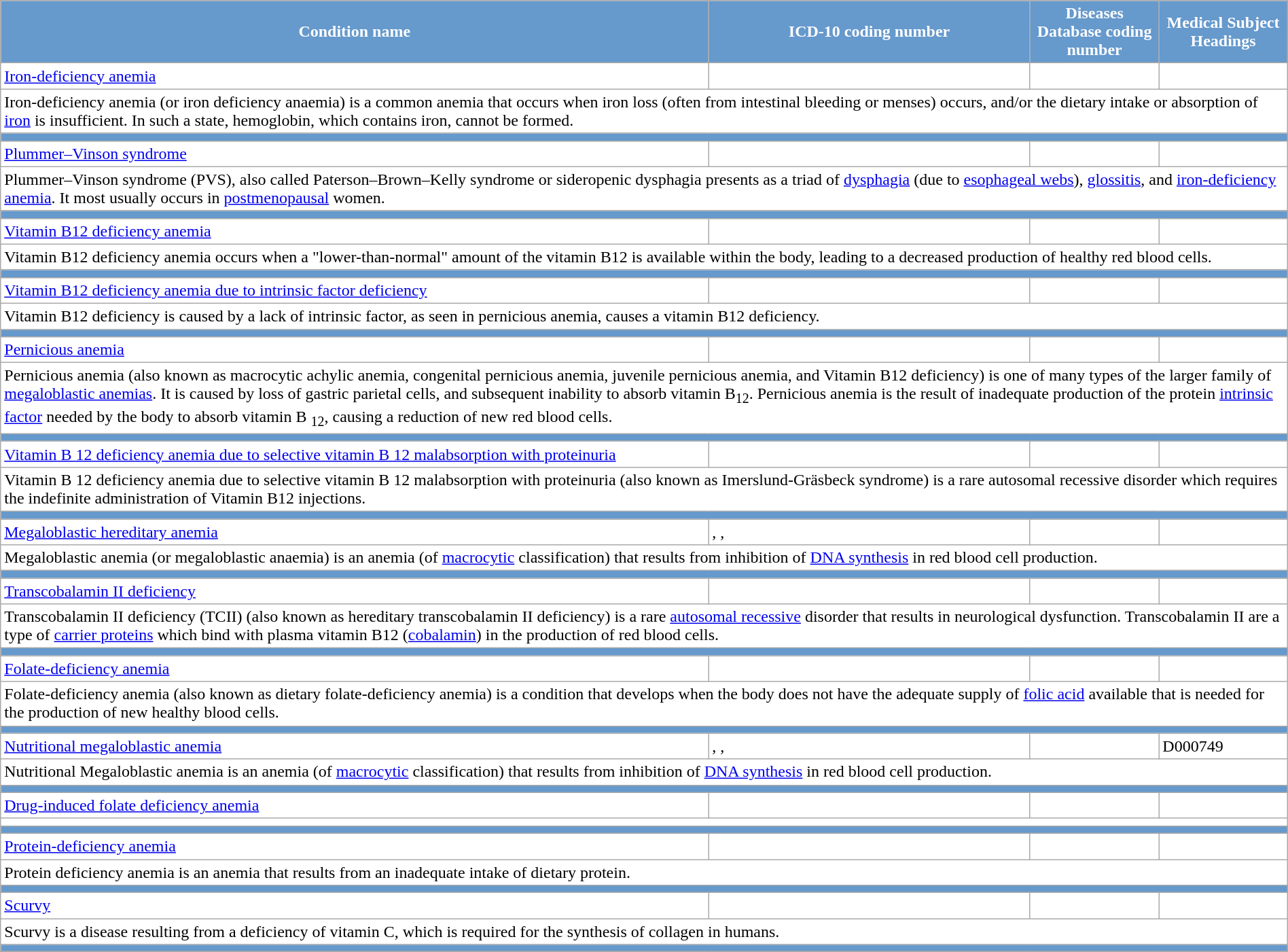<table class="wikitable" style="width:100%; margin-right:auto; background: #FFFFFF;">
<tr style="color:white">
<th style="background-color:#6699CC; width:55%">Condition name</th>
<th style="background-color:#6699CC; width:25%">ICD-10 coding number</th>
<th style="background-color:#6699CC; width:10%">Diseases Database coding number</th>
<th style="background-color:#6699CC; width:10%">Medical Subject Headings</th>
</tr>
<tr>
<td><a href='#'>Iron-deficiency anemia</a></td>
<td></td>
<td></td>
<td></td>
</tr>
<tr>
<td colspan="6">Iron-deficiency anemia (or iron deficiency anaemia) is a common anemia that occurs when iron loss (often from intestinal bleeding or menses) occurs, and/or the dietary intake or absorption of <a href='#'>iron</a> is insufficient. In such a state, hemoglobin, which contains iron, cannot be formed.</td>
</tr>
<tr>
<td colspan="6" bgcolor="#6699CC"></td>
</tr>
<tr>
<td><a href='#'>Plummer–Vinson syndrome</a></td>
<td></td>
<td></td>
<td></td>
</tr>
<tr>
<td colspan="6">Plummer–Vinson syndrome (PVS), also called Paterson–Brown–Kelly syndrome or sideropenic dysphagia presents as a triad of <a href='#'>dysphagia</a> (due to <a href='#'>esophageal webs</a>), <a href='#'>glossitis</a>, and <a href='#'>iron-deficiency anemia</a>. It most usually occurs in <a href='#'>postmenopausal</a> women.</td>
</tr>
<tr>
<td colspan="6" bgcolor="#6699CC"></td>
</tr>
<tr>
<td><a href='#'>Vitamin B12 deficiency anemia</a></td>
<td></td>
<td></td>
<td></td>
</tr>
<tr>
<td colspan="6">Vitamin B12 deficiency anemia occurs when a "lower-than-normal" amount of the vitamin B12 is available within the body, leading to a decreased production of healthy red blood cells.</td>
</tr>
<tr>
<td colspan="6" bgcolor="#6699CC"></td>
</tr>
<tr>
<td><a href='#'>Vitamin B12 deficiency anemia due to intrinsic factor deficiency</a></td>
<td></td>
<td></td>
<td></td>
</tr>
<tr>
<td colspan="6">Vitamin B12 deficiency is caused by a lack of intrinsic factor, as seen in pernicious anemia, causes a vitamin B12 deficiency.</td>
</tr>
<tr>
<td colspan="6" bgcolor="#6699CC"></td>
</tr>
<tr>
<td><a href='#'>Pernicious anemia</a></td>
<td></td>
<td></td>
<td></td>
</tr>
<tr>
<td colspan="6">Pernicious anemia (also known as macrocytic achylic anemia, congenital pernicious anemia, juvenile pernicious anemia, and Vitamin B12 deficiency) is one of many types of the larger family of <a href='#'>megaloblastic anemias</a>. It is caused by loss of gastric parietal cells, and subsequent inability to absorb vitamin B<sub>12</sub>. Pernicious anemia is the result of inadequate production of the protein <a href='#'>intrinsic factor</a> needed by the body to absorb vitamin B <sub>12</sub>, causing a reduction of new red blood cells.</td>
</tr>
<tr>
<td colspan="6" bgcolor="#6699CC"></td>
</tr>
<tr>
<td><a href='#'>Vitamin B 12 deficiency anemia due to selective vitamin B 12 malabsorption with proteinuria</a></td>
<td></td>
<td></td>
<td></td>
</tr>
<tr>
<td colspan="6">Vitamin B 12 deficiency anemia due to selective vitamin B 12 malabsorption with proteinuria (also known as Imerslund-Gräsbeck syndrome) is a rare autosomal recessive disorder which requires the indefinite administration of Vitamin B12 injections.</td>
</tr>
<tr>
<td colspan="6" bgcolor="#6699CC"></td>
</tr>
<tr>
<td><a href='#'>Megaloblastic hereditary anemia</a></td>
<td>, , </td>
<td></td>
<td></td>
</tr>
<tr>
<td colspan="6">Megaloblastic anemia (or megaloblastic anaemia) is an anemia (of <a href='#'>macrocytic</a> classification) that results from inhibition of <a href='#'>DNA synthesis</a> in red blood cell production.</td>
</tr>
<tr>
<td colspan="6" bgcolor="#6699CC"></td>
</tr>
<tr>
<td><a href='#'>Transcobalamin II deficiency</a></td>
<td></td>
<td></td>
<td></td>
</tr>
<tr>
<td colspan="6">Transcobalamin II deficiency (TCII) (also known as hereditary transcobalamin II deficiency) is a rare <a href='#'>autosomal recessive</a> disorder that results in neurological dysfunction. Transcobalamin II are a type of <a href='#'>carrier proteins</a> which bind with plasma vitamin B12 (<a href='#'>cobalamin</a>) in the production of red blood cells.</td>
</tr>
<tr>
<td colspan="6" bgcolor="#6699CC"></td>
</tr>
<tr>
<td><a href='#'>Folate-deficiency anemia</a></td>
<td> </td>
<td></td>
<td></td>
</tr>
<tr>
<td colspan="6">Folate-deficiency anemia (also known as dietary folate-deficiency anemia) is a condition that develops when the body does not have the adequate supply of <a href='#'>folic acid</a> available that is needed for the production of new healthy blood cells.</td>
</tr>
<tr>
<td colspan="6" bgcolor="#6699CC"></td>
</tr>
<tr>
<td><a href='#'>Nutritional megaloblastic anemia</a></td>
<td>, , </td>
<td></td>
<td>D000749</td>
</tr>
<tr>
<td colspan="6">Nutritional Megaloblastic anemia is an anemia (of <a href='#'>macrocytic</a> classification) that results from inhibition of <a href='#'>DNA synthesis</a> in red blood cell production.</td>
</tr>
<tr>
<td colspan="6" bgcolor="#6699CC"></td>
</tr>
<tr>
<td><a href='#'>Drug-induced folate deficiency anemia</a></td>
<td></td>
<td></td>
<td></td>
</tr>
<tr>
<td colspan="6"></td>
</tr>
<tr>
<td colspan="6" bgcolor="#6699CC"></td>
</tr>
<tr>
<td><a href='#'>Protein-deficiency anemia</a></td>
<td></td>
<td></td>
<td></td>
</tr>
<tr>
<td colspan="6">Protein deficiency anemia is an anemia that results from an inadequate intake of dietary protein.</td>
</tr>
<tr>
<td colspan="6" bgcolor="#6699CC"></td>
</tr>
<tr>
<td><a href='#'>Scurvy</a></td>
<td></td>
<td></td>
<td></td>
</tr>
<tr>
<td colspan="6">Scurvy is a disease resulting from a deficiency of vitamin C, which is required for the synthesis of collagen in humans.</td>
</tr>
<tr>
<td colspan="6" bgcolor="#6699CC"></td>
</tr>
<tr>
</tr>
</table>
